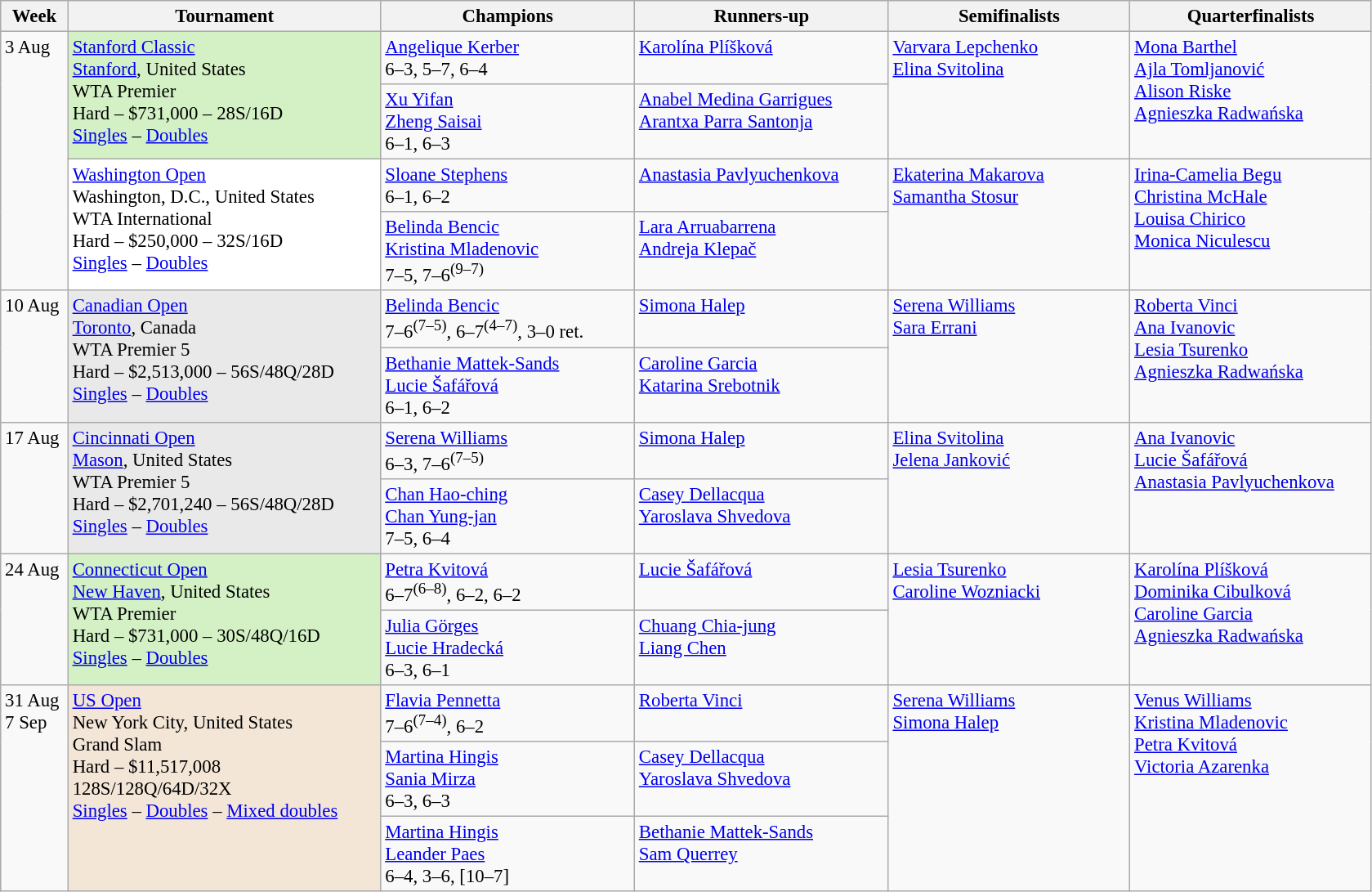<table class=wikitable style=font-size:95%>
<tr>
<th style="width:48px;">Week</th>
<th style="width:248px;">Tournament</th>
<th style="width:200px;">Champions</th>
<th style="width:200px;">Runners-up</th>
<th style="width:190px;">Semifinalists</th>
<th style="width:190px;">Quarterfinalists</th>
</tr>
<tr valign=top>
<td rowspan=4>3 Aug</td>
<td style="background:#D4F1C5;" rowspan="2"><a href='#'>Stanford Classic</a><br> <a href='#'>Stanford</a>, United States<br>WTA Premier<br>Hard – $731,000 – 28S/16D<br><a href='#'>Singles</a> – <a href='#'>Doubles</a></td>
<td> <a href='#'>Angelique Kerber</a> <br> 6–3, 5–7, 6–4</td>
<td> <a href='#'>Karolína Plíšková</a></td>
<td rowspan=2> <a href='#'>Varvara Lepchenko</a> <br>  <a href='#'>Elina Svitolina</a></td>
<td rowspan=2> <a href='#'>Mona Barthel</a> <br>  <a href='#'>Ajla Tomljanović</a> <br>  <a href='#'>Alison Riske</a> <br>  <a href='#'>Agnieszka Radwańska</a></td>
</tr>
<tr valign=top>
<td> <a href='#'>Xu Yifan</a> <br>  <a href='#'>Zheng Saisai</a> <br> 6–1, 6–3</td>
<td> <a href='#'>Anabel Medina Garrigues</a> <br>  <a href='#'>Arantxa Parra Santonja</a></td>
</tr>
<tr valign=top>
<td style="background:#fff;" rowspan="2"><a href='#'>Washington Open</a><br> Washington, D.C., United States<br>WTA International<br>Hard – $250,000 – 32S/16D<br><a href='#'>Singles</a> – <a href='#'>Doubles</a></td>
<td> <a href='#'>Sloane Stephens</a> <br> 6–1, 6–2</td>
<td> <a href='#'>Anastasia Pavlyuchenkova</a></td>
<td rowspan=2> <a href='#'>Ekaterina Makarova</a> <br>  <a href='#'>Samantha Stosur</a></td>
<td rowspan=2> <a href='#'>Irina-Camelia Begu</a> <br>  <a href='#'>Christina McHale</a> <br>  <a href='#'>Louisa Chirico</a> <br>  <a href='#'>Monica Niculescu</a></td>
</tr>
<tr valign=top>
<td> <a href='#'>Belinda Bencic</a> <br>  <a href='#'>Kristina Mladenovic</a> <br> 7–5, 7–6<sup>(9–7)</sup></td>
<td> <a href='#'>Lara Arruabarrena</a> <br>  <a href='#'>Andreja Klepač</a></td>
</tr>
<tr valign=top>
<td rowspan=2>10 Aug</td>
<td style="background:#E9E9E9;" rowspan="2"><a href='#'>Canadian Open</a><br> <a href='#'>Toronto</a>, Canada<br>WTA Premier 5<br>Hard – $2,513,000 – 56S/48Q/28D<br><a href='#'>Singles</a> – <a href='#'>Doubles</a></td>
<td> <a href='#'>Belinda Bencic</a><br>7–6<sup>(7–5)</sup>, 6–7<sup>(4–7)</sup>, 3–0 ret.</td>
<td> <a href='#'>Simona Halep</a></td>
<td rowspan=2> <a href='#'>Serena Williams</a> <br>  <a href='#'>Sara Errani</a></td>
<td rowspan=2> <a href='#'>Roberta Vinci</a> <br>  <a href='#'>Ana Ivanovic</a> <br>  <a href='#'>Lesia Tsurenko</a> <br>  <a href='#'>Agnieszka Radwańska</a></td>
</tr>
<tr valign=top>
<td> <a href='#'>Bethanie Mattek-Sands</a> <br>  <a href='#'>Lucie Šafářová</a> <br> 6–1, 6–2</td>
<td> <a href='#'>Caroline Garcia</a> <br>  <a href='#'>Katarina Srebotnik</a></td>
</tr>
<tr valign=top>
<td rowspan=2>17 Aug</td>
<td style="background:#E9E9E9;" rowspan="2"><a href='#'>Cincinnati Open</a><br> <a href='#'>Mason</a>, United States<br>WTA Premier 5<br>Hard – $2,701,240 – 56S/48Q/28D<br><a href='#'>Singles</a> – <a href='#'>Doubles</a></td>
<td> <a href='#'>Serena Williams</a><br> 6–3, 7–6<sup>(7–5)</sup></td>
<td> <a href='#'>Simona Halep</a></td>
<td rowspan=2> <a href='#'>Elina Svitolina</a> <br>  <a href='#'>Jelena Janković</a></td>
<td rowspan=2> <a href='#'>Ana Ivanovic</a> <br>  <a href='#'>Lucie Šafářová</a> <br>  <a href='#'>Anastasia Pavlyuchenkova</a> <br>  </td>
</tr>
<tr valign=top>
<td> <a href='#'>Chan Hao-ching</a> <br>  <a href='#'>Chan Yung-jan</a> <br> 7–5, 6–4</td>
<td> <a href='#'>Casey Dellacqua</a> <br>  <a href='#'>Yaroslava Shvedova</a></td>
</tr>
<tr valign=top>
<td rowspan=2>24 Aug</td>
<td style="background:#D4F1C5;" rowspan="2"><a href='#'>Connecticut Open</a><br> <a href='#'>New Haven</a>, United States<br>WTA Premier<br>Hard – $731,000 – 30S/48Q/16D<br><a href='#'>Singles</a> – <a href='#'>Doubles</a></td>
<td> <a href='#'>Petra Kvitová</a><br> 6–7<sup>(6–8)</sup>, 6–2, 6–2</td>
<td> <a href='#'>Lucie Šafářová</a></td>
<td rowspan=2> <a href='#'>Lesia Tsurenko</a><br>  <a href='#'>Caroline Wozniacki</a></td>
<td rowspan=2> <a href='#'>Karolína Plíšková</a><br> <a href='#'>Dominika Cibulková</a> <br> <a href='#'>Caroline Garcia</a><br>  <a href='#'>Agnieszka Radwańska</a></td>
</tr>
<tr valign=top>
<td> <a href='#'>Julia Görges</a> <br>  <a href='#'>Lucie Hradecká</a> <br> 6–3, 6–1</td>
<td> <a href='#'>Chuang Chia-jung</a> <br>  <a href='#'>Liang Chen</a></td>
</tr>
<tr valign=top>
<td rowspan=3>31 Aug <br>7 Sep</td>
<td style="background:#F3E6D7;" rowspan="3"><a href='#'>US Open</a><br> New York City, United States<br>Grand Slam<br>Hard – $11,517,008<br>128S/128Q/64D/32X<br><a href='#'>Singles</a> – <a href='#'>Doubles</a> – <a href='#'>Mixed doubles</a></td>
<td> <a href='#'>Flavia Pennetta</a><br>7–6<sup>(7–4)</sup>, 6–2</td>
<td> <a href='#'>Roberta Vinci</a></td>
<td rowspan=3> <a href='#'>Serena Williams</a><br> <a href='#'>Simona Halep</a></td>
<td rowspan=3> <a href='#'>Venus Williams</a><br> <a href='#'>Kristina Mladenovic</a><br>  <a href='#'>Petra Kvitová</a><br> <a href='#'>Victoria Azarenka</a></td>
</tr>
<tr valign=top>
<td> <a href='#'>Martina Hingis</a> <br>  <a href='#'>Sania Mirza</a><br>6–3, 6–3</td>
<td> <a href='#'>Casey Dellacqua</a> <br>  <a href='#'>Yaroslava Shvedova</a></td>
</tr>
<tr valign=top>
<td> <a href='#'>Martina Hingis</a> <br>  <a href='#'>Leander Paes</a> <br> 6–4, 3–6, [10–7]</td>
<td> <a href='#'>Bethanie Mattek-Sands</a> <br>  <a href='#'>Sam Querrey</a></td>
</tr>
</table>
